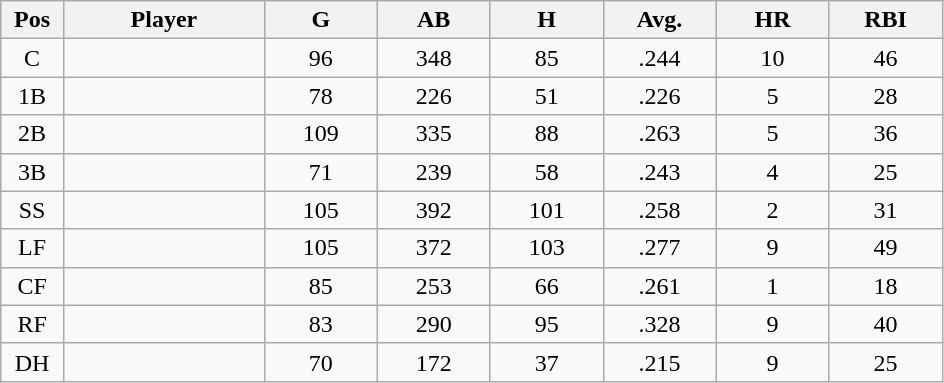<table class="wikitable sortable">
<tr>
<th bgcolor="#DDDDFF" width="5%">Pos</th>
<th bgcolor="#DDDDFF" width="16%">Player</th>
<th bgcolor="#DDDDFF" width="9%">G</th>
<th bgcolor="#DDDDFF" width="9%">AB</th>
<th bgcolor="#DDDDFF" width="9%">H</th>
<th bgcolor="#DDDDFF" width="9%">Avg.</th>
<th bgcolor="#DDDDFF" width="9%">HR</th>
<th bgcolor="#DDDDFF" width="9%">RBI</th>
</tr>
<tr align="center">
<td>C</td>
<td></td>
<td>96</td>
<td>348</td>
<td>85</td>
<td>.244</td>
<td>10</td>
<td>46</td>
</tr>
<tr align="center">
<td>1B</td>
<td></td>
<td>78</td>
<td>226</td>
<td>51</td>
<td>.226</td>
<td>5</td>
<td>28</td>
</tr>
<tr align="center">
<td>2B</td>
<td></td>
<td>109</td>
<td>335</td>
<td>88</td>
<td>.263</td>
<td>5</td>
<td>36</td>
</tr>
<tr align="center">
<td>3B</td>
<td></td>
<td>71</td>
<td>239</td>
<td>58</td>
<td>.243</td>
<td>4</td>
<td>25</td>
</tr>
<tr align="center">
<td>SS</td>
<td></td>
<td>105</td>
<td>392</td>
<td>101</td>
<td>.258</td>
<td>2</td>
<td>31</td>
</tr>
<tr align="center">
<td>LF</td>
<td></td>
<td>105</td>
<td>372</td>
<td>103</td>
<td>.277</td>
<td>9</td>
<td>49</td>
</tr>
<tr align="center">
<td>CF</td>
<td></td>
<td>85</td>
<td>253</td>
<td>66</td>
<td>.261</td>
<td>1</td>
<td>18</td>
</tr>
<tr align="center">
<td>RF</td>
<td></td>
<td>83</td>
<td>290</td>
<td>95</td>
<td>.328</td>
<td>9</td>
<td>40</td>
</tr>
<tr align="center">
<td>DH</td>
<td></td>
<td>70</td>
<td>172</td>
<td>37</td>
<td>.215</td>
<td>9</td>
<td>25</td>
</tr>
</table>
